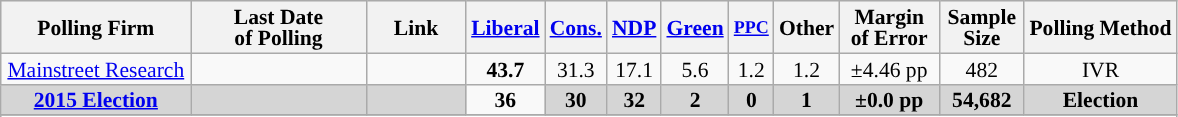<table class="wikitable sortable" style="text-align:center;font-size:90%;line-height:14px;">
<tr style="background:#e9e9e9;">
<th style="width:120px">Polling Firm</th>
<th style="width:110px">Last Date<br>of Polling</th>
<th style="width:60px" class="unsortable">Link</th>
<th style="background-color:"><strong><a href='#'>Liberal</a></strong></th>
<th style="background-color:"><strong><a href='#'>Cons.</a></strong></th>
<th style="background-color:"><strong><a href='#'>NDP</a></strong></th>
<th style="background-color:"><strong><a href='#'>Green</a></strong></th>
<th style="background-color:"><strong><small><a href='#'>PPC</a></small></strong></th>
<th style="background-color:"><strong>Other</strong></th>
<th style="width:60px;" class=unsortable>Margin<br>of Error</th>
<th style="width:50px;" class=unsortable>Sample<br>Size</th>
<th class=unsortable>Polling Method</th>
</tr>
<tr>
<td><a href='#'>Mainstreet Research</a></td>
<td></td>
<td></td>
<td><strong>43.7</strong></td>
<td>31.3</td>
<td>17.1</td>
<td>5.6</td>
<td>1.2</td>
<td>1.2</td>
<td>±4.46 pp</td>
<td>482</td>
<td>IVR</td>
</tr>
<tr>
<td style="background:#D5D5D5"><strong><a href='#'>2015 Election</a></strong></td>
<td style="background:#D5D5D5"><strong></strong></td>
<td style="background:#D5D5D5"></td>
<td><strong>36</strong></td>
<td style="background:#D5D5D5"><strong>30</strong></td>
<td style="background:#D5D5D5"><strong>32</strong></td>
<td style="background:#D5D5D5"><strong>2</strong></td>
<td style="background:#D5D5D5"><strong>0</strong></td>
<td style="background:#D5D5D5"><strong>1</strong></td>
<td style="background:#D5D5D5"><strong>±0.0 pp</strong></td>
<td style="background:#D5D5D5"><strong>54,682</strong></td>
<td style="background:#D5D5D5"><strong>Election</strong></td>
</tr>
<tr>
</tr>
<tr>
</tr>
</table>
